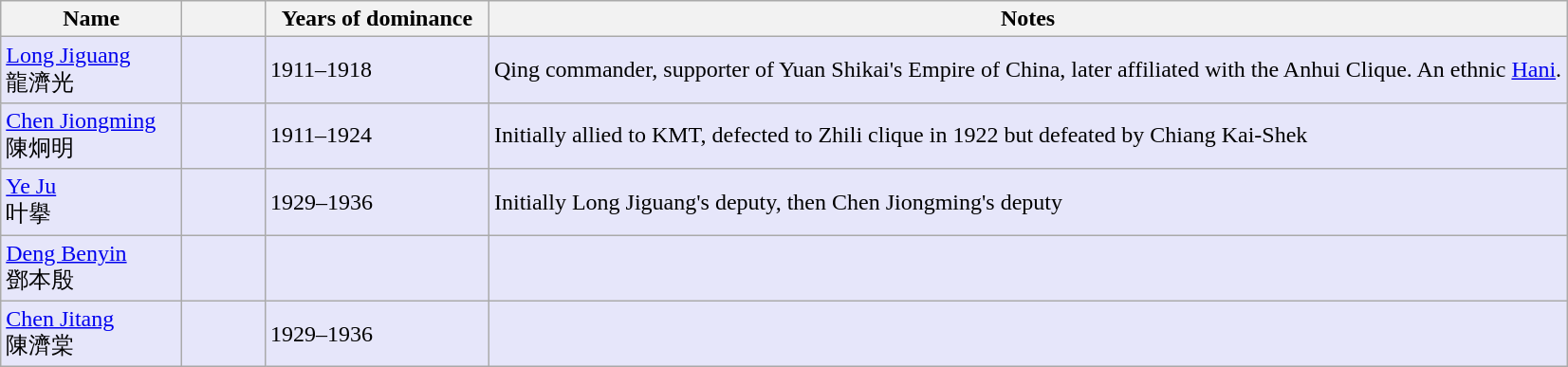<table class="wikitable">
<tr>
<th width=120px>Name</th>
<th width=51px></th>
<th width=150px>Years of dominance</th>
<th>Notes</th>
</tr>
<tr bgcolor=#E6E6FA>
<td><a href='#'>Long Jiguang</a><br>龍濟光</td>
<td align=center></td>
<td>1911–1918</td>
<td>Qing commander, supporter of Yuan Shikai's Empire of China, later affiliated with the Anhui Clique. An ethnic <a href='#'>Hani</a>.</td>
</tr>
<tr bgcolor=#E6E6FA>
<td><a href='#'>Chen Jiongming</a><br>陳炯明</td>
<td align=center></td>
<td>1911–1924</td>
<td>Initially allied to KMT, defected to Zhili clique in 1922 but defeated by Chiang Kai-Shek</td>
</tr>
<tr bgcolor=#E6E6FA>
<td><a href='#'>Ye Ju</a><br>叶擧</td>
<td align=center></td>
<td>1929–1936</td>
<td>Initially Long Jiguang's deputy, then Chen Jiongming's deputy</td>
</tr>
<tr bgcolor=#E6E6FA>
<td><a href='#'>Deng Benyin</a><br>鄧本殷</td>
<td align=center></td>
<td></td>
<td></td>
</tr>
<tr bgcolor=#E6E6FA>
<td><a href='#'>Chen Jitang</a><br>陳濟棠</td>
<td align=center></td>
<td>1929–1936</td>
<td></td>
</tr>
</table>
